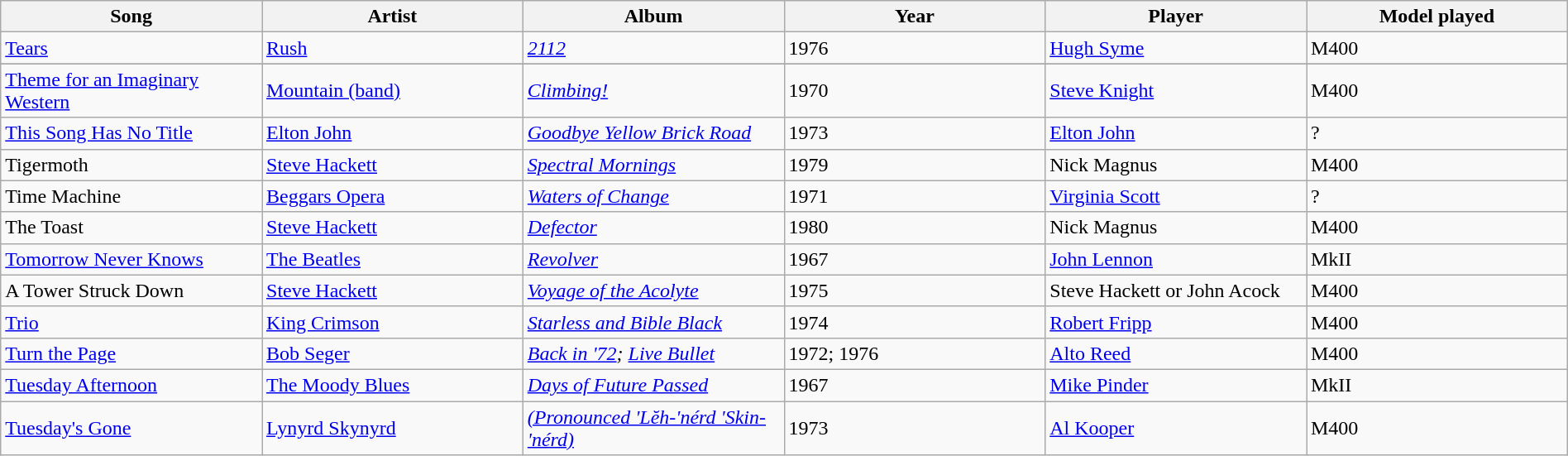<table class="wikitable" style="width:100%">
<tr>
<th style="width:100px;">Song</th>
<th style="width:100px;">Artist</th>
<th style="width:100px;">Album</th>
<th style="width:100px;">Year</th>
<th style="width:100px;">Player</th>
<th style="width:100px;">Model played</th>
</tr>
<tr>
<td><a href='#'>Tears</a></td>
<td><a href='#'>Rush</a></td>
<td><em><a href='#'>2112</a></em></td>
<td>1976</td>
<td><a href='#'>Hugh Syme</a></td>
<td>M400</td>
</tr>
<tr>
</tr>
<tr>
<td><a href='#'>Theme for an Imaginary Western</a></td>
<td><a href='#'>Mountain (band)</a></td>
<td><em><a href='#'>Climbing!</a></em></td>
<td>1970</td>
<td><a href='#'>Steve Knight</a></td>
<td>M400</td>
</tr>
<tr>
<td><a href='#'>This Song Has No Title</a></td>
<td><a href='#'>Elton John</a></td>
<td><em><a href='#'>Goodbye Yellow Brick Road</a></em></td>
<td>1973</td>
<td><a href='#'>Elton John</a></td>
<td>?</td>
</tr>
<tr>
<td>Tigermoth</td>
<td><a href='#'>Steve Hackett</a></td>
<td><em><a href='#'>Spectral Mornings</a></em></td>
<td>1979</td>
<td>Nick Magnus</td>
<td>M400</td>
</tr>
<tr>
<td>Time Machine</td>
<td><a href='#'>Beggars Opera</a></td>
<td><em><a href='#'>Waters of Change</a></em></td>
<td>1971</td>
<td><a href='#'>Virginia Scott</a></td>
<td>?</td>
</tr>
<tr>
<td>The Toast</td>
<td><a href='#'>Steve Hackett</a></td>
<td><em><a href='#'>Defector</a></em></td>
<td>1980</td>
<td>Nick Magnus</td>
<td>M400</td>
</tr>
<tr>
<td><a href='#'>Tomorrow Never Knows</a></td>
<td><a href='#'>The Beatles</a></td>
<td><em><a href='#'>Revolver</a></em></td>
<td>1967</td>
<td><a href='#'>John Lennon</a></td>
<td>MkII</td>
</tr>
<tr>
<td>A Tower Struck Down</td>
<td><a href='#'>Steve Hackett</a></td>
<td><em><a href='#'>Voyage of the Acolyte</a></em></td>
<td>1975</td>
<td>Steve Hackett or John Acock</td>
<td>M400</td>
</tr>
<tr>
<td><a href='#'>Trio</a></td>
<td><a href='#'>King Crimson</a></td>
<td><em><a href='#'>Starless and Bible Black</a></em></td>
<td>1974</td>
<td><a href='#'>Robert Fripp</a></td>
<td>M400</td>
</tr>
<tr>
<td><a href='#'>Turn the Page</a></td>
<td><a href='#'>Bob Seger</a></td>
<td><em><a href='#'>Back in '72</a>;</em> <em><a href='#'>Live Bullet</a></em></td>
<td>1972; 1976</td>
<td><a href='#'>Alto Reed</a></td>
<td>M400</td>
</tr>
<tr>
<td><a href='#'>Tuesday Afternoon</a></td>
<td><a href='#'>The Moody Blues</a></td>
<td><em><a href='#'>Days of Future Passed</a></em></td>
<td>1967</td>
<td><a href='#'>Mike Pinder</a></td>
<td>MkII</td>
</tr>
<tr>
<td><a href='#'>Tuesday's Gone</a></td>
<td><a href='#'>Lynyrd Skynyrd</a></td>
<td><em><a href='#'>(Pronounced 'Lĕh-'nérd 'Skin-'nérd)</a></em></td>
<td>1973</td>
<td><a href='#'>Al Kooper</a></td>
<td>M400</td>
</tr>
</table>
